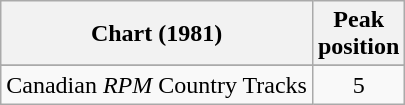<table class="wikitable sortable">
<tr>
<th align="left">Chart (1981)</th>
<th align="center">Peak<br>position</th>
</tr>
<tr>
</tr>
<tr>
</tr>
<tr>
<td align="left">Canadian <em>RPM</em> Country Tracks</td>
<td align="center">5</td>
</tr>
</table>
